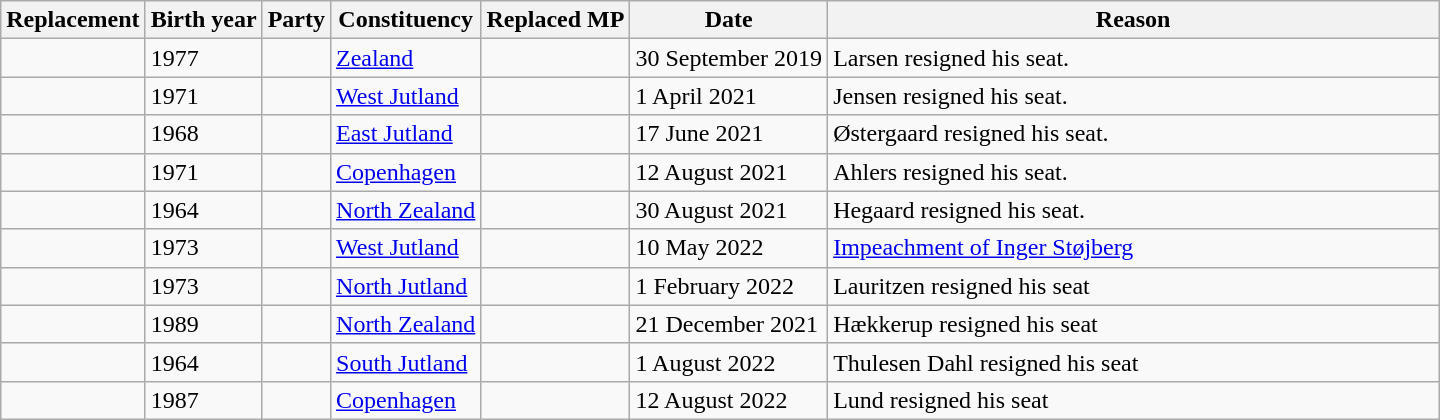<table class="wikitable sortable">
<tr>
<th>Replacement</th>
<th>Birth year</th>
<th>Party</th>
<th>Constituency</th>
<th>Replaced MP</th>
<th>Date</th>
<th width="400px" class="unsortable">Reason</th>
</tr>
<tr>
<td></td>
<td>1977</td>
<td data-sort-value="A" style="text-align: left;"></td>
<td><a href='#'>Zealand</a></td>
<td></td>
<td>30 September 2019</td>
<td>Larsen resigned his seat.</td>
</tr>
<tr>
<td></td>
<td>1971</td>
<td data-sort-value="V" style="text-align: left;"></td>
<td><a href='#'>West Jutland</a></td>
<td></td>
<td>1 April 2021</td>
<td>Jensen resigned his seat.</td>
</tr>
<tr>
<td></td>
<td>1968</td>
<td data-sort-value="B" style="text-align: left;"></td>
<td><a href='#'>East Jutland</a></td>
<td></td>
<td>17 June 2021</td>
<td>Østergaard resigned his seat.</td>
</tr>
<tr>
<td></td>
<td>1971</td>
<td data-sort-value="V" style="text-align: left;"></td>
<td><a href='#'>Copenhagen</a></td>
<td></td>
<td>12 August 2021</td>
<td>Ahlers resigned his seat.</td>
</tr>
<tr>
<td></td>
<td>1964</td>
<td data-sort-value="B" style="text-align: left;"></td>
<td><a href='#'>North Zealand</a></td>
<td></td>
<td>30 August 2021</td>
<td>Hegaard resigned his seat.</td>
</tr>
<tr>
<td></td>
<td>1973</td>
<td data-sort-value="C" style="text-align: left;"></td>
<td><a href='#'>West Jutland</a></td>
<td></td>
<td>10 May 2022</td>
<td><a href='#'>Impeachment of Inger Støjberg</a></td>
</tr>
<tr>
<td></td>
<td>1973</td>
<td data-sort-value="V" style="text-align: left;"></td>
<td><a href='#'>North Jutland</a></td>
<td></td>
<td>1 February 2022</td>
<td>Lauritzen resigned his seat</td>
</tr>
<tr>
<td></td>
<td>1989</td>
<td data-sort-value="A" style="text-align: left;"></td>
<td><a href='#'>North Zealand</a></td>
<td></td>
<td>21 December 2021</td>
<td>Hækkerup resigned his seat</td>
</tr>
<tr>
<td></td>
<td>1964</td>
<td data-sort-value="O" style="text-align: left;"></td>
<td><a href='#'>South Jutland</a></td>
<td></td>
<td>1 August 2022</td>
<td>Thulesen Dahl resigned his seat</td>
</tr>
<tr>
<td></td>
<td>1987</td>
<td data-sort-value="ZA" style="text-align: left;"></td>
<td><a href='#'>Copenhagen</a></td>
<td></td>
<td>12 August 2022</td>
<td>Lund resigned his seat</td>
</tr>
</table>
